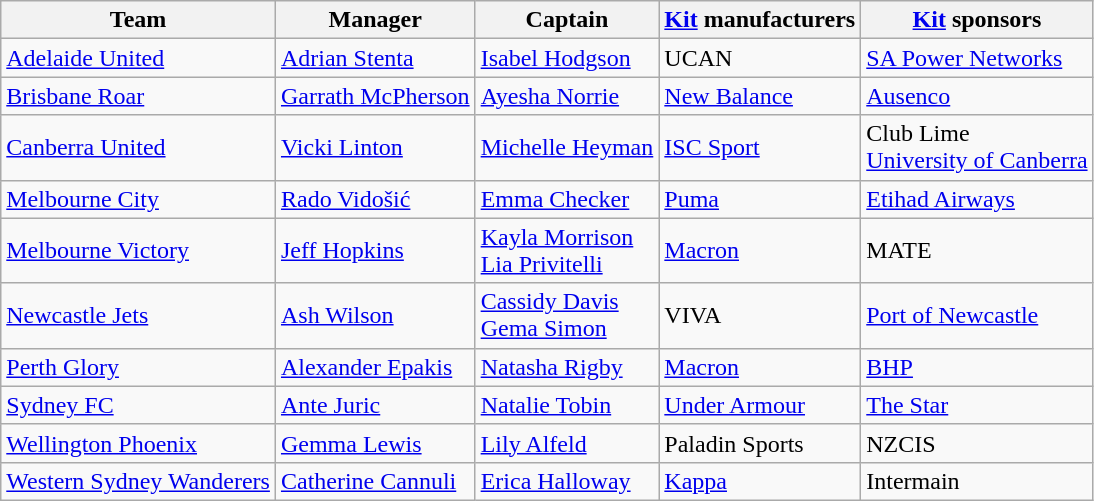<table class="wikitable sortable" style="text-align: left;">
<tr>
<th>Team</th>
<th>Manager</th>
<th>Captain</th>
<th><a href='#'>Kit</a> manufacturers</th>
<th><a href='#'>Kit</a> sponsors</th>
</tr>
<tr>
<td><a href='#'>Adelaide United</a></td>
<td> <a href='#'>Adrian Stenta</a></td>
<td> <a href='#'>Isabel Hodgson</a></td>
<td>UCAN</td>
<td><a href='#'>SA Power Networks</a></td>
</tr>
<tr>
<td><a href='#'>Brisbane Roar</a></td>
<td> <a href='#'>Garrath McPherson</a></td>
<td> <a href='#'>Ayesha Norrie</a></td>
<td><a href='#'>New Balance</a></td>
<td><a href='#'>Ausenco</a></td>
</tr>
<tr>
<td><a href='#'>Canberra United</a></td>
<td> <a href='#'>Vicki Linton</a></td>
<td> <a href='#'>Michelle Heyman</a></td>
<td><a href='#'>ISC Sport</a></td>
<td>Club Lime <br><a href='#'>University of Canberra</a></td>
</tr>
<tr>
<td><a href='#'>Melbourne City</a></td>
<td> <a href='#'>Rado Vidošić</a></td>
<td> <a href='#'>Emma Checker</a></td>
<td><a href='#'>Puma</a></td>
<td><a href='#'>Etihad Airways</a></td>
</tr>
<tr>
<td><a href='#'>Melbourne Victory</a></td>
<td> <a href='#'>Jeff Hopkins</a></td>
<td> <a href='#'>Kayla Morrison</a> <br> <a href='#'>Lia Privitelli</a></td>
<td><a href='#'>Macron</a></td>
<td>MATE</td>
</tr>
<tr>
<td><a href='#'>Newcastle Jets</a></td>
<td> <a href='#'>Ash Wilson</a></td>
<td> <a href='#'>Cassidy Davis</a> <br> <a href='#'>Gema Simon</a></td>
<td>VIVA</td>
<td><a href='#'>Port of Newcastle</a></td>
</tr>
<tr>
<td><a href='#'>Perth Glory</a></td>
<td> <a href='#'>Alexander Epakis</a></td>
<td> <a href='#'>Natasha Rigby</a></td>
<td><a href='#'>Macron</a></td>
<td><a href='#'>BHP</a></td>
</tr>
<tr>
<td><a href='#'>Sydney FC</a></td>
<td> <a href='#'>Ante Juric</a></td>
<td> <a href='#'>Natalie Tobin</a></td>
<td><a href='#'>Under Armour</a></td>
<td><a href='#'>The Star</a></td>
</tr>
<tr>
<td><a href='#'>Wellington Phoenix</a></td>
<td> <a href='#'>Gemma Lewis</a></td>
<td> <a href='#'>Lily Alfeld</a></td>
<td>Paladin Sports</td>
<td>NZCIS</td>
</tr>
<tr>
<td><a href='#'>Western Sydney Wanderers</a></td>
<td> <a href='#'>Catherine Cannuli</a></td>
<td> <a href='#'>Erica Halloway</a></td>
<td><a href='#'>Kappa</a></td>
<td>Intermain</td>
</tr>
</table>
